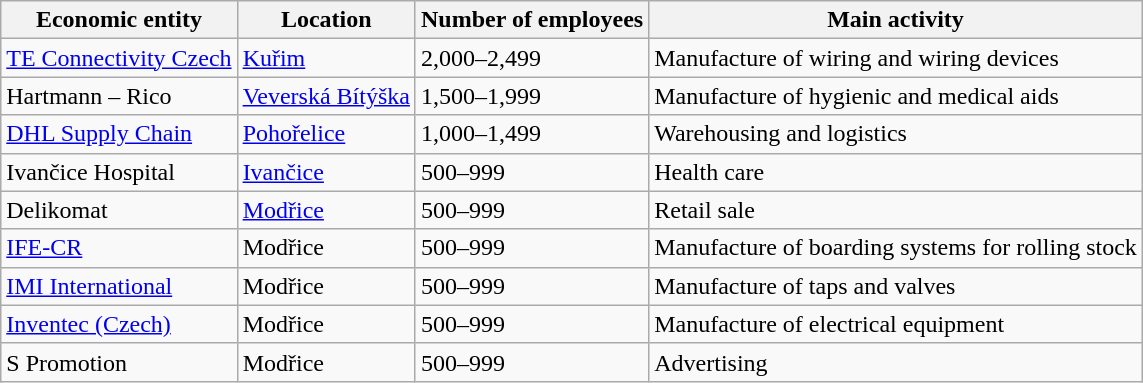<table class="wikitable sortable">
<tr>
<th>Economic entity</th>
<th>Location</th>
<th>Number of employees</th>
<th>Main activity</th>
</tr>
<tr>
<td><a href='#'>TE Connectivity Czech</a></td>
<td><a href='#'>Kuřim</a></td>
<td>2,000–2,499</td>
<td>Manufacture of wiring and wiring devices</td>
</tr>
<tr>
<td>Hartmann – Rico</td>
<td><a href='#'>Veverská Bítýška</a></td>
<td>1,500–1,999</td>
<td>Manufacture of hygienic and medical aids</td>
</tr>
<tr>
<td><a href='#'>DHL Supply Chain</a></td>
<td><a href='#'>Pohořelice</a></td>
<td>1,000–1,499</td>
<td>Warehousing and logistics</td>
</tr>
<tr>
<td>Ivančice Hospital</td>
<td><a href='#'>Ivančice</a></td>
<td>500–999</td>
<td>Health care</td>
</tr>
<tr>
<td>Delikomat</td>
<td><a href='#'>Modřice</a></td>
<td>500–999</td>
<td>Retail sale</td>
</tr>
<tr>
<td><a href='#'>IFE-CR</a></td>
<td>Modřice</td>
<td>500–999</td>
<td>Manufacture of boarding systems for rolling stock</td>
</tr>
<tr>
<td><a href='#'>IMI International</a></td>
<td>Modřice</td>
<td>500–999</td>
<td>Manufacture of taps and valves</td>
</tr>
<tr>
<td><a href='#'>Inventec (Czech)</a></td>
<td>Modřice</td>
<td>500–999</td>
<td>Manufacture of electrical equipment</td>
</tr>
<tr>
<td>S Promotion</td>
<td>Modřice</td>
<td>500–999</td>
<td>Advertising</td>
</tr>
</table>
